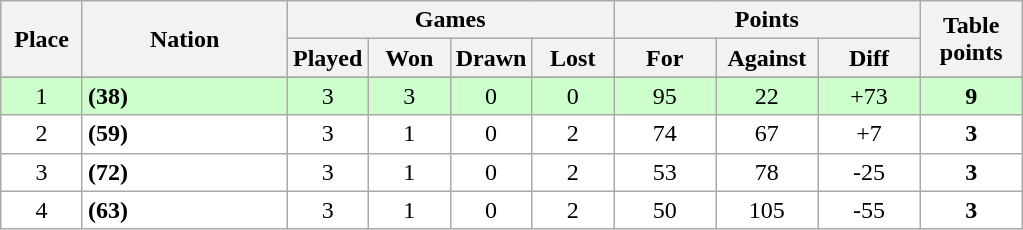<table class="wikitable">
<tr>
<th rowspan=2 width="8%">Place</th>
<th rowspan=2 width="20%">Nation</th>
<th colspan=4 width="32%">Games</th>
<th colspan=3 width="30%">Points</th>
<th rowspan=2 width="10%">Table<br>points</th>
</tr>
<tr>
<th width="8%">Played</th>
<th width="8%">Won</th>
<th width="8%">Drawn</th>
<th width="8%">Lost</th>
<th width="10%">For</th>
<th width="10%">Against</th>
<th width="10%">Diff</th>
</tr>
<tr>
</tr>
<tr bgcolor=#ccffcc align=center>
<td>1</td>
<td align=left> <strong>(38)</strong></td>
<td>3</td>
<td>3</td>
<td>0</td>
<td>0</td>
<td>95</td>
<td>22</td>
<td>+73</td>
<td><strong>9</strong></td>
</tr>
<tr bgcolor=#ffffff align=center>
<td>2</td>
<td align=left> <strong>(59)</strong></td>
<td>3</td>
<td>1</td>
<td>0</td>
<td>2</td>
<td>74</td>
<td>67</td>
<td>+7</td>
<td><strong>3</strong></td>
</tr>
<tr bgcolor=#ffffff align=center>
<td>3</td>
<td align=left> <strong>(72)</strong></td>
<td>3</td>
<td>1</td>
<td>0</td>
<td>2</td>
<td>53</td>
<td>78</td>
<td>-25</td>
<td><strong>3</strong></td>
</tr>
<tr bgcolor=#ffffff align=center>
<td>4</td>
<td align=left> <strong>(63)</strong></td>
<td>3</td>
<td>1</td>
<td>0</td>
<td>2</td>
<td>50</td>
<td>105</td>
<td>-55</td>
<td><strong>3</strong></td>
</tr>
</table>
